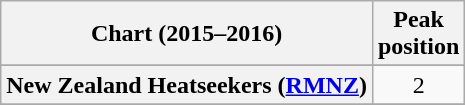<table class="wikitable sortable plainrowheaders" style="text-align:center">
<tr>
<th scope="col">Chart (2015–2016)</th>
<th scope="col">Peak<br>position</th>
</tr>
<tr>
</tr>
<tr>
</tr>
<tr>
<th scope="row">New Zealand Heatseekers (<a href='#'>RMNZ</a>)</th>
<td>2</td>
</tr>
<tr>
</tr>
<tr>
</tr>
<tr>
</tr>
</table>
